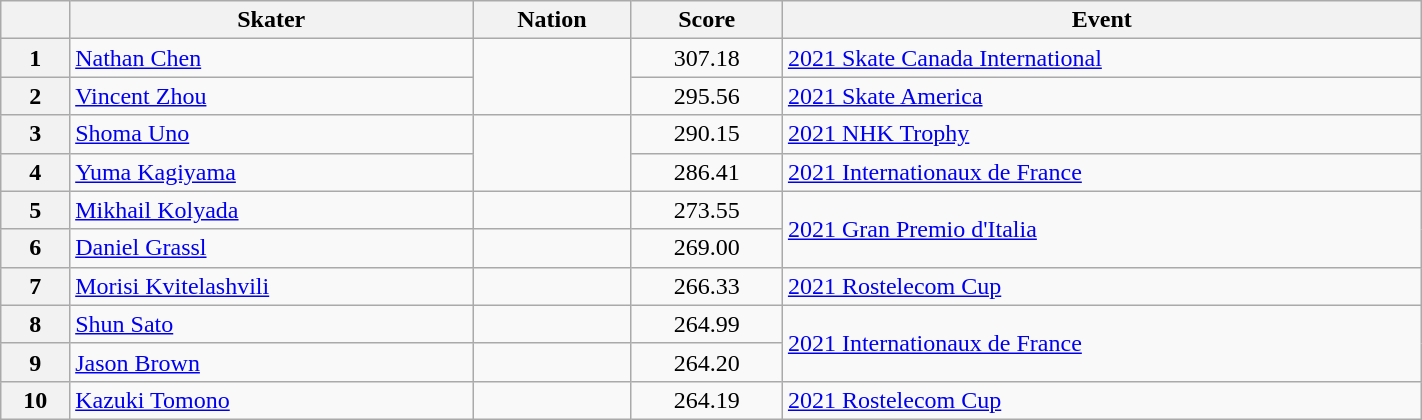<table class="wikitable sortable" style="text-align:left; width:75%">
<tr>
<th scope="col"></th>
<th scope="col">Skater</th>
<th scope="col">Nation</th>
<th scope="col">Score</th>
<th scope="col">Event</th>
</tr>
<tr>
<th scope="row">1</th>
<td><a href='#'>Nathan Chen</a></td>
<td rowspan="2"></td>
<td style="text-align:center;">307.18</td>
<td><a href='#'>2021 Skate Canada International</a></td>
</tr>
<tr>
<th scope="row">2</th>
<td><a href='#'>Vincent Zhou</a></td>
<td style="text-align:center;">295.56</td>
<td><a href='#'>2021 Skate America</a></td>
</tr>
<tr>
<th scope="row">3</th>
<td><a href='#'>Shoma Uno</a></td>
<td rowspan="2"></td>
<td style="text-align:center;">290.15</td>
<td><a href='#'>2021 NHK Trophy</a></td>
</tr>
<tr>
<th scope="row">4</th>
<td><a href='#'>Yuma Kagiyama</a></td>
<td style="text-align:center;">286.41</td>
<td><a href='#'>2021 Internationaux de France</a></td>
</tr>
<tr>
<th scope="row">5</th>
<td><a href='#'>Mikhail Kolyada</a></td>
<td></td>
<td style="text-align:center;">273.55</td>
<td rowspan="2"><a href='#'>2021 Gran Premio d'Italia</a></td>
</tr>
<tr>
<th scope="row">6</th>
<td><a href='#'>Daniel Grassl</a></td>
<td></td>
<td style="text-align:center;">269.00</td>
</tr>
<tr>
<th scope="row">7</th>
<td><a href='#'>Morisi Kvitelashvili</a></td>
<td></td>
<td style="text-align:center;">266.33</td>
<td><a href='#'>2021 Rostelecom Cup</a></td>
</tr>
<tr>
<th scope="row">8</th>
<td><a href='#'>Shun Sato</a></td>
<td></td>
<td style="text-align:center;">264.99</td>
<td rowspan="2"><a href='#'>2021 Internationaux de France</a></td>
</tr>
<tr>
<th scope="row">9</th>
<td><a href='#'>Jason Brown</a></td>
<td></td>
<td style="text-align:center;">264.20</td>
</tr>
<tr>
<th scope="row">10</th>
<td><a href='#'>Kazuki Tomono</a></td>
<td></td>
<td style="text-align:center;">264.19</td>
<td><a href='#'>2021 Rostelecom Cup</a></td>
</tr>
</table>
